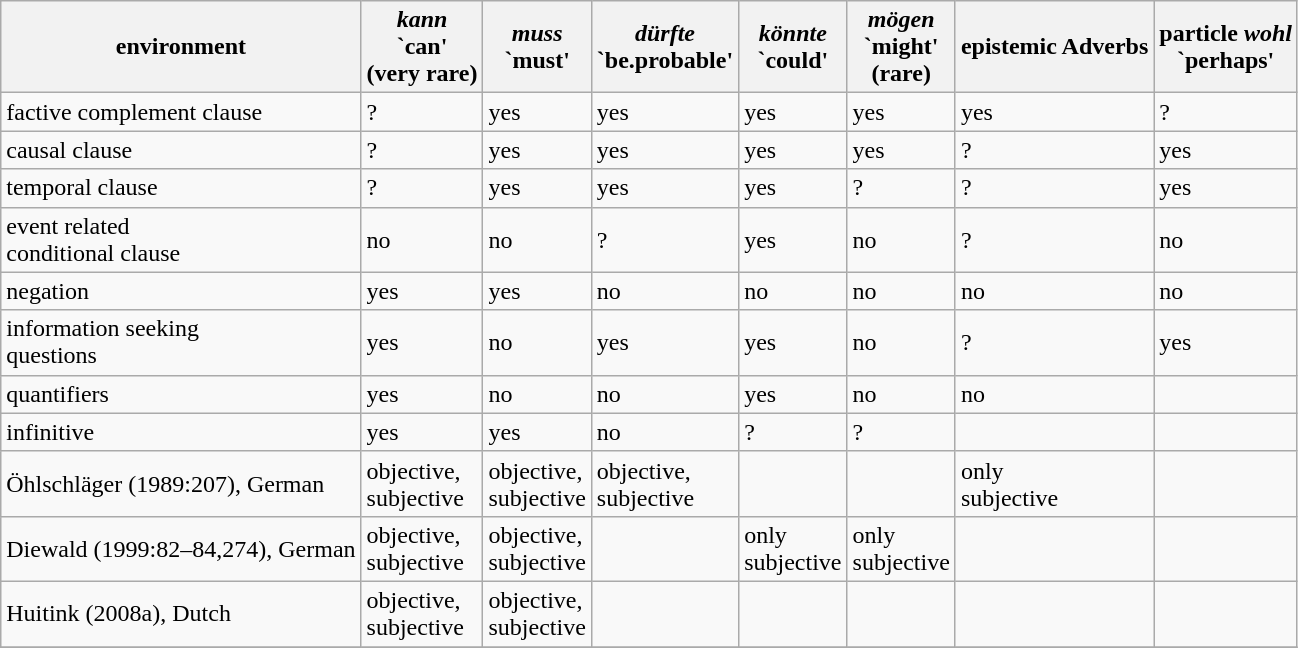<table class="wikitable">
<tr>
<th>environment</th>
<th><em>kann</em> <br> `can' <br> (very rare)</th>
<th><em>muss</em> <br> `must'</th>
<th><em>dürfte</em> <br> `be.probable'</th>
<th><em>könnte</em> <br> `could'</th>
<th><em>mögen</em><br>  `might' <br> (rare)</th>
<th>epistemic Adverbs</th>
<th>particle <em>wohl</em><br> `perhaps'</th>
</tr>
<tr>
<td>factive complement clause</td>
<td>?</td>
<td>yes</td>
<td>yes</td>
<td>yes</td>
<td>yes</td>
<td>yes</td>
<td>?</td>
</tr>
<tr>
<td>causal clause</td>
<td>?</td>
<td>yes</td>
<td>yes</td>
<td>yes</td>
<td>yes</td>
<td>?</td>
<td>yes</td>
</tr>
<tr>
<td>temporal clause</td>
<td>?</td>
<td>yes</td>
<td>yes</td>
<td>yes</td>
<td>?</td>
<td>?</td>
<td>yes</td>
</tr>
<tr>
<td>event related <br> conditional clause</td>
<td>no</td>
<td>no</td>
<td>?</td>
<td>yes</td>
<td>no</td>
<td>?</td>
<td>no</td>
</tr>
<tr>
<td>negation</td>
<td>yes</td>
<td>yes</td>
<td>no</td>
<td>no</td>
<td>no</td>
<td>no</td>
<td>no</td>
</tr>
<tr>
<td>information seeking <br> questions</td>
<td>yes</td>
<td>no</td>
<td>yes</td>
<td>yes</td>
<td>no</td>
<td>?</td>
<td>yes</td>
</tr>
<tr>
<td>quantifiers</td>
<td>yes</td>
<td>no</td>
<td>no</td>
<td>yes</td>
<td>no</td>
<td>no</td>
<td></td>
</tr>
<tr>
<td>infinitive</td>
<td>yes</td>
<td>yes</td>
<td>no</td>
<td>?</td>
<td>?</td>
<td></td>
<td></td>
</tr>
<tr>
<td>Öhlschläger (1989:207), German</td>
<td>objective,<br> subjective</td>
<td>objective,<br> subjective</td>
<td>objective, <br> subjective</td>
<td></td>
<td></td>
<td>only <br> subjective</td>
<td></td>
</tr>
<tr>
<td>Diewald (1999:82–84,274), German</td>
<td>objective,<br> subjective</td>
<td>objective,<br> subjective</td>
<td></td>
<td>only <br> subjective</td>
<td>only <br> subjective</td>
<td></td>
<td></td>
</tr>
<tr>
<td>Huitink (2008a), Dutch</td>
<td>objective,<br> subjective</td>
<td>objective,<br> subjective</td>
<td></td>
<td></td>
<td></td>
<td></td>
<td></td>
</tr>
<tr>
</tr>
</table>
